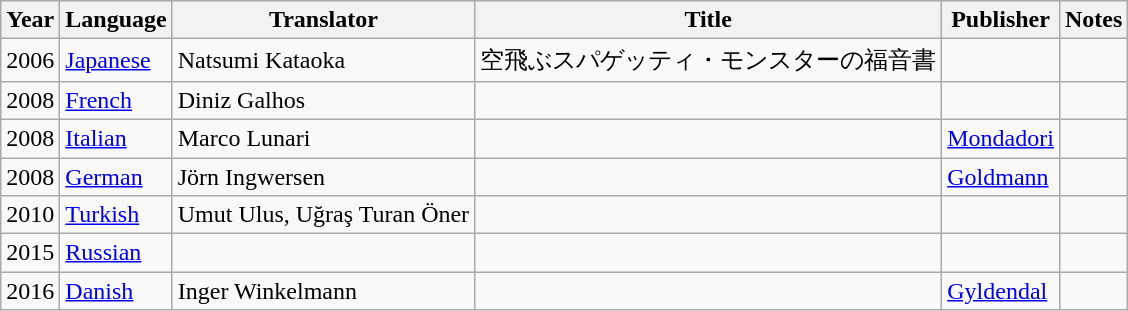<table class="wikitable">
<tr>
<th>Year</th>
<th>Language</th>
<th>Translator</th>
<th>Title</th>
<th>Publisher</th>
<th>Notes</th>
</tr>
<tr>
<td>2006</td>
<td><a href='#'>Japanese</a></td>
<td>Natsumi Kataoka</td>
<td>空飛ぶスパゲッティ・モンスターの福音書</td>
<td></td>
<td></td>
</tr>
<tr>
<td>2008</td>
<td><a href='#'>French</a></td>
<td>Diniz Galhos</td>
<td></td>
<td></td>
<td></td>
</tr>
<tr>
<td>2008</td>
<td><a href='#'>Italian</a></td>
<td>Marco Lunari</td>
<td></td>
<td><a href='#'>Mondadori</a></td>
<td></td>
</tr>
<tr>
<td>2008</td>
<td><a href='#'>German</a></td>
<td>Jörn Ingwersen</td>
<td></td>
<td><a href='#'>Goldmann</a></td>
<td></td>
</tr>
<tr>
<td>2010</td>
<td><a href='#'>Turkish</a></td>
<td>Umut Ulus, Uğraş Turan Öner</td>
<td></td>
<td></td>
<td></td>
</tr>
<tr>
<td>2015</td>
<td><a href='#'>Russian</a></td>
<td></td>
<td><em></em></td>
<td></td>
<td></td>
</tr>
<tr>
<td>2016</td>
<td><a href='#'>Danish</a></td>
<td>Inger Winkelmann</td>
<td></td>
<td><a href='#'>Gyldendal</a></td>
<td></td>
</tr>
</table>
